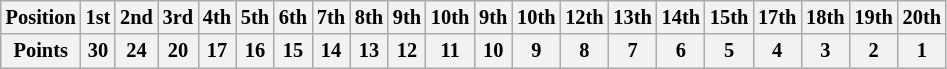<table class="wikitable" style="font-size:85%">
<tr>
<th>Position</th>
<th>1st</th>
<th>2nd</th>
<th>3rd</th>
<th>4th</th>
<th>5th</th>
<th>6th</th>
<th>7th</th>
<th>8th</th>
<th>9th</th>
<th>10th</th>
<th>9th</th>
<th>10th</th>
<th 11th>12th</th>
<th>13th</th>
<th>14th</th>
<th>15th</th>
<th 16th>17th</th>
<th>18th</th>
<th>19th</th>
<th>20th</th>
</tr>
<tr>
<th>Points</th>
<th>30</th>
<th>24</th>
<th>20</th>
<th>17</th>
<th>16</th>
<th>15</th>
<th>14</th>
<th>13</th>
<th>12</th>
<th>11</th>
<th>10</th>
<th>9</th>
<th>8</th>
<th>7</th>
<th>6</th>
<th>5</th>
<th>4</th>
<th>3</th>
<th>2</th>
<th>1</th>
</tr>
</table>
